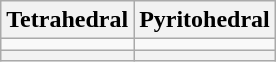<table class=wikitable>
<tr>
<th>Tetrahedral</th>
<th>Pyritohedral</th>
</tr>
<tr>
<td></td>
<td></td>
</tr>
<tr>
<th></th>
<th></th>
</tr>
</table>
